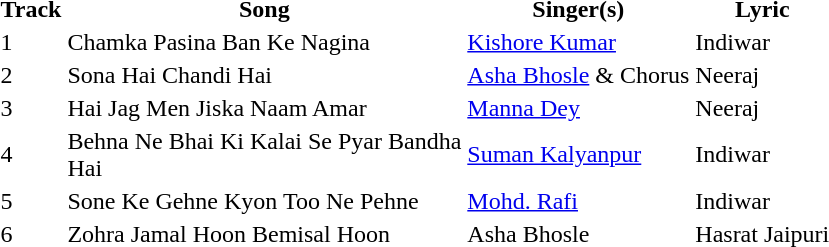<table>
<tr>
<th>Track</th>
<th>Song</th>
<th>Singer(s)</th>
<th>Lyric</th>
</tr>
<tr>
<td>1</td>
<td>Chamka Pasina Ban Ke Nagina</td>
<td><a href='#'>Kishore Kumar</a></td>
<td>Indiwar</td>
</tr>
<tr>
<td>2</td>
<td>Sona Hai Chandi Hai</td>
<td><a href='#'>Asha Bhosle</a> & Chorus</td>
<td>Neeraj</td>
</tr>
<tr>
<td>3</td>
<td>Hai Jag Men Jiska Naam Amar</td>
<td><a href='#'>Manna Dey</a></td>
<td>Neeraj</td>
</tr>
<tr>
<td>4</td>
<td>Behna Ne Bhai Ki Kalai Se Pyar Bandha<br>Hai</td>
<td><a href='#'>Suman Kalyanpur</a></td>
<td>Indiwar</td>
</tr>
<tr>
<td>5</td>
<td>Sone Ke Gehne Kyon Too Ne Pehne</td>
<td><a href='#'>Mohd. Rafi</a></td>
<td>Indiwar</td>
</tr>
<tr>
<td>6</td>
<td>Zohra Jamal Hoon Bemisal Hoon</td>
<td>Asha Bhosle</td>
<td>Hasrat Jaipuri</td>
</tr>
</table>
